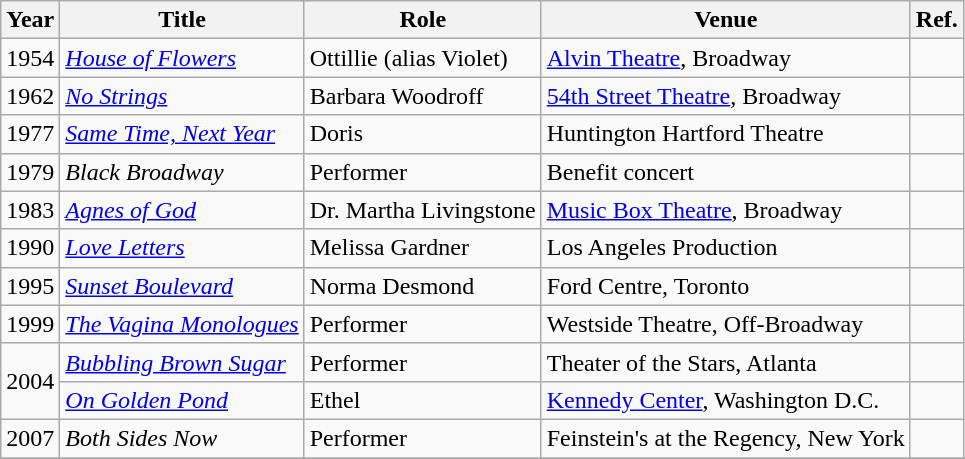<table class="wikitable">
<tr>
<th>Year</th>
<th>Title</th>
<th>Role</th>
<th>Venue</th>
<th>Ref.</th>
</tr>
<tr>
<td>1954</td>
<td><em><a href='#'>House of Flowers</a></em></td>
<td>Ottillie (alias Violet)</td>
<td><a href='#'>Alvin Theatre</a>, Broadway</td>
<td></td>
</tr>
<tr>
<td>1962</td>
<td><em><a href='#'>No Strings</a></em></td>
<td>Barbara Woodroff</td>
<td><a href='#'>54th Street Theatre</a>, Broadway</td>
<td></td>
</tr>
<tr>
<td>1977</td>
<td><em><a href='#'>Same Time, Next Year</a></em></td>
<td>Doris</td>
<td>Huntington Hartford Theatre</td>
<td></td>
</tr>
<tr>
<td>1979</td>
<td><em>Black Broadway</em></td>
<td>Performer</td>
<td>Benefit concert</td>
<td></td>
</tr>
<tr>
<td>1983</td>
<td><em><a href='#'>Agnes of God</a></em></td>
<td>Dr. Martha Livingstone</td>
<td><a href='#'>Music Box Theatre</a>, Broadway</td>
<td></td>
</tr>
<tr>
<td>1990</td>
<td><em><a href='#'>Love Letters</a></em></td>
<td>Melissa Gardner</td>
<td>Los Angeles Production</td>
<td></td>
</tr>
<tr>
<td>1995</td>
<td><em><a href='#'>Sunset Boulevard</a></em></td>
<td>Norma Desmond</td>
<td>Ford Centre, Toronto</td>
<td></td>
</tr>
<tr>
<td>1999</td>
<td><em><a href='#'>The Vagina Monologues</a></em></td>
<td>Performer</td>
<td>Westside Theatre, Off-Broadway</td>
<td></td>
</tr>
<tr>
<td rowspan=2>2004</td>
<td><em><a href='#'>Bubbling Brown Sugar</a></em></td>
<td>Performer</td>
<td>Theater of the Stars, Atlanta</td>
<td></td>
</tr>
<tr>
<td><em><a href='#'>On Golden Pond</a></em></td>
<td>Ethel</td>
<td><a href='#'>Kennedy Center</a>, Washington D.C.</td>
<td></td>
</tr>
<tr>
<td>2007</td>
<td><em>Both Sides Now</em></td>
<td>Performer</td>
<td>Feinstein's at the Regency, New York</td>
<td></td>
</tr>
<tr>
</tr>
</table>
